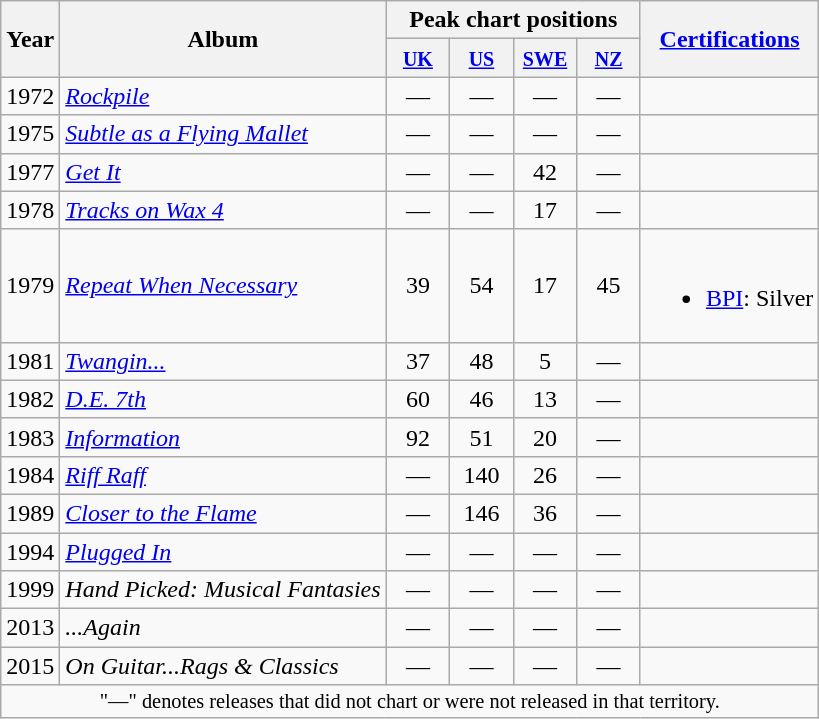<table class="wikitable">
<tr>
<th scope="col" rowspan="2">Year</th>
<th scope="col" rowspan="2">Album</th>
<th scope="col" colspan="4">Peak chart positions</th>
<th scope="col" rowspan="2"><a href='#'>Certifications</a></th>
</tr>
<tr>
<th style="width:35px;"><small><a href='#'>UK</a></small><br></th>
<th style="width:35px;"><small><a href='#'>US</a></small><br></th>
<th style="width:35px;"><small><a href='#'>SWE</a></small><br></th>
<th style="width:35px;"><small><a href='#'>NZ</a></small><br></th>
</tr>
<tr>
<td>1972</td>
<td><em><a href='#'>Rockpile</a></em></td>
<td align=center>—</td>
<td align=center>—</td>
<td align=center>—</td>
<td align=center>—</td>
<td></td>
</tr>
<tr>
<td>1975</td>
<td><em><a href='#'>Subtle as a Flying Mallet</a></em></td>
<td align=center>—</td>
<td align=center>—</td>
<td align=center>—</td>
<td align=center>—</td>
<td></td>
</tr>
<tr>
<td>1977</td>
<td><em><a href='#'>Get It</a></em></td>
<td align=center>—</td>
<td align=center>—</td>
<td align=center>42</td>
<td align=center>—</td>
<td></td>
</tr>
<tr>
<td>1978</td>
<td><em><a href='#'>Tracks on Wax 4</a></em></td>
<td align=center>—</td>
<td align=center>—</td>
<td align=center>17</td>
<td align=center>—</td>
<td></td>
</tr>
<tr>
<td>1979</td>
<td><em><a href='#'>Repeat When Necessary</a></em></td>
<td align=center>39</td>
<td align=center>54</td>
<td align=center>17</td>
<td align=center>45</td>
<td><br><ul><li><a href='#'>BPI</a>: Silver</li></ul></td>
</tr>
<tr>
<td>1981</td>
<td><em><a href='#'>Twangin...</a></em></td>
<td align=center>37</td>
<td align=center>48</td>
<td align=center>5</td>
<td align=center>—</td>
<td></td>
</tr>
<tr>
<td>1982</td>
<td><em><a href='#'>D.E. 7th</a></em></td>
<td align=center>60</td>
<td align=center>46</td>
<td align=center>13</td>
<td align=center>—</td>
<td></td>
</tr>
<tr>
<td>1983</td>
<td><em><a href='#'>Information</a></em></td>
<td align=center>92</td>
<td align=center>51</td>
<td align=center>20</td>
<td align=center>—</td>
<td></td>
</tr>
<tr>
<td>1984</td>
<td><em><a href='#'>Riff Raff</a></em></td>
<td align=center>—</td>
<td align=center>140</td>
<td align=center>26</td>
<td align=center>—</td>
<td></td>
</tr>
<tr>
<td>1989</td>
<td><em><a href='#'>Closer to the Flame</a></em></td>
<td align=center>—</td>
<td align=center>146</td>
<td align=center>36</td>
<td align=center>—</td>
<td></td>
</tr>
<tr>
<td>1994</td>
<td><em><a href='#'>Plugged In</a></em></td>
<td align=center>—</td>
<td align=center>—</td>
<td align=center>—</td>
<td align=center>—</td>
<td></td>
</tr>
<tr>
<td>1999</td>
<td><em>Hand Picked: Musical Fantasies</em></td>
<td align=center>—</td>
<td align=center>—</td>
<td align=center>—</td>
<td align=center>—</td>
<td></td>
</tr>
<tr>
<td>2013</td>
<td><em>...Again</em></td>
<td align=center>—</td>
<td align=center>—</td>
<td align=center>—</td>
<td align=center>—</td>
<td></td>
</tr>
<tr>
<td>2015</td>
<td><em>On Guitar...Rags & Classics</em></td>
<td align=center>—</td>
<td align=center>—</td>
<td align=center>—</td>
<td align=center>—</td>
<td></td>
</tr>
<tr>
<td colspan="7" style="text-align:center; font-size:85%;">"—" denotes releases that did not chart or were not released in that territory.</td>
</tr>
</table>
